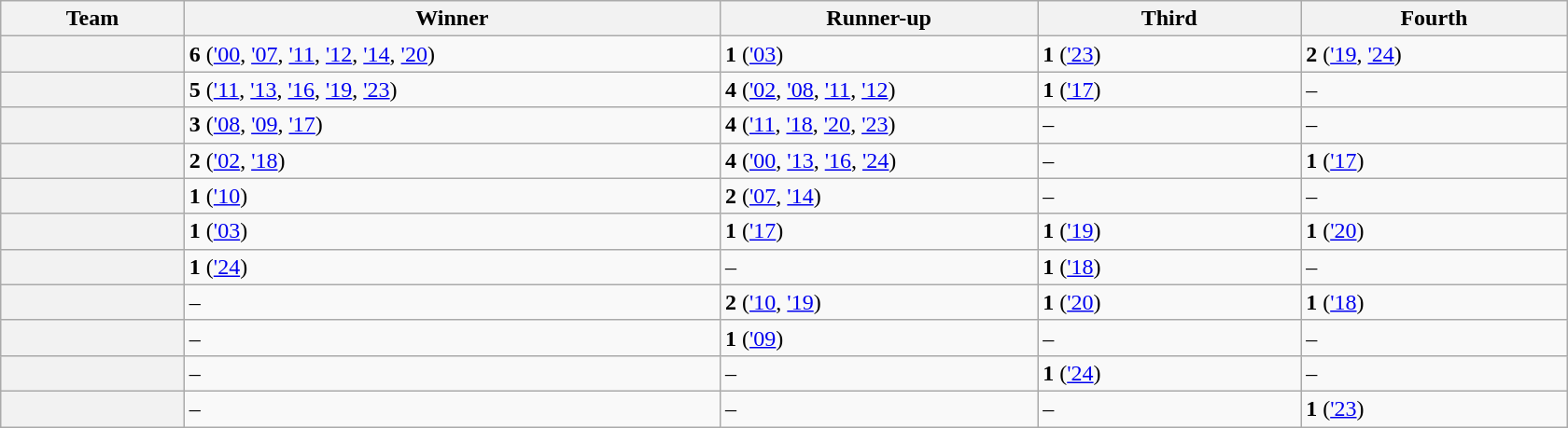<table class="wikitable sortable" style="width:100%; max-width:70em;">
<tr>
<th style="width:10em;">Team</th>
<th style="width:32em;">Winner</th>
<th style="width:18em;">Runner-up</th>
<th style="width:15em;">Third</th>
<th style="width:15em;">Fourth</th>
</tr>
<tr>
<th></th>
<td><strong>6</strong> (<a href='#'>'00</a>, <a href='#'>'07</a>, <a href='#'>'11</a>, <a href='#'>'12</a>, <a href='#'>'14</a>, <a href='#'>'20</a>)</td>
<td><strong>1</strong> (<a href='#'>'03</a>)</td>
<td><strong>1</strong> (<a href='#'>'23</a>)</td>
<td><strong>2</strong> (<a href='#'>'19</a>, <a href='#'>'24</a>)</td>
</tr>
<tr>
<th></th>
<td><strong>5</strong> (<a href='#'>'11</a>, <a href='#'>'13</a>, <a href='#'>'16</a>, <a href='#'>'19</a>, <a href='#'>'23</a>)</td>
<td><strong>4</strong> (<a href='#'>'02</a>, <a href='#'>'08</a>, <a href='#'>'11</a>, <a href='#'>'12</a>)</td>
<td><strong>1</strong> (<a href='#'>'17</a>)</td>
<td>–</td>
</tr>
<tr>
<th></th>
<td><strong>3</strong> (<a href='#'>'08</a>, <a href='#'>'09</a>, <a href='#'>'17</a>)</td>
<td><strong>4</strong> (<a href='#'>'11</a>, <a href='#'>'18</a>, <a href='#'>'20</a>, <a href='#'>'23</a>)</td>
<td>–</td>
<td>–</td>
</tr>
<tr>
<th></th>
<td><strong>2</strong> (<a href='#'>'02</a>, <a href='#'>'18</a>)</td>
<td><strong>4</strong> (<a href='#'>'00</a>, <a href='#'>'13</a>, <a href='#'>'16</a>, <a href='#'>'24</a>)</td>
<td>–</td>
<td><strong>1</strong> (<a href='#'>'17</a>)</td>
</tr>
<tr>
<th></th>
<td><strong>1</strong> (<a href='#'>'10</a>)</td>
<td><strong>2</strong> (<a href='#'>'07</a>, <a href='#'>'14</a>)</td>
<td>–</td>
<td>–</td>
</tr>
<tr>
<th></th>
<td><strong>1</strong> (<a href='#'>'03</a>)</td>
<td><strong>1</strong> (<a href='#'>'17</a>)</td>
<td><strong>1</strong> (<a href='#'>'19</a>)</td>
<td><strong>1</strong> (<a href='#'>'20</a>)</td>
</tr>
<tr>
<th></th>
<td><strong>1</strong> (<a href='#'>'24</a>)</td>
<td>–</td>
<td><strong>1</strong> (<a href='#'>'18</a>)</td>
<td>–</td>
</tr>
<tr>
<th></th>
<td>–</td>
<td><strong>2</strong> (<a href='#'>'10</a>, <a href='#'>'19</a>)</td>
<td><strong>1</strong> (<a href='#'>'20</a>)</td>
<td><strong>1</strong> (<a href='#'>'18</a>)</td>
</tr>
<tr>
<th></th>
<td>–</td>
<td><strong>1</strong> (<a href='#'>'09</a>)</td>
<td>–</td>
<td>–</td>
</tr>
<tr>
<th></th>
<td>–</td>
<td>–</td>
<td><strong>1</strong> (<a href='#'>'24</a>)</td>
<td>–</td>
</tr>
<tr>
<th></th>
<td>–</td>
<td>–</td>
<td>–</td>
<td><strong>1</strong> (<a href='#'>'23</a>)</td>
</tr>
</table>
